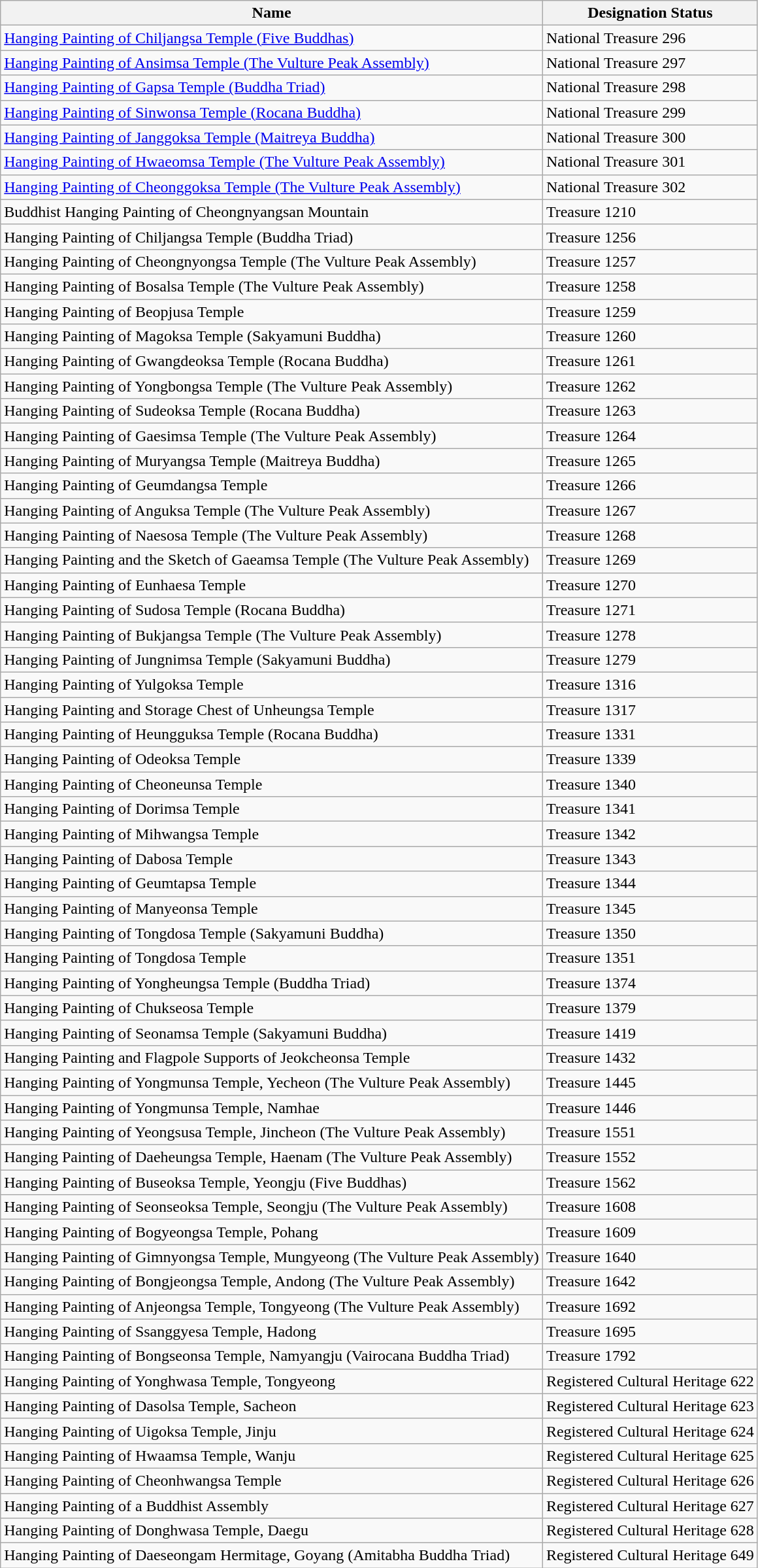<table class="wikitable">
<tr>
<th>Name</th>
<th>Designation Status</th>
</tr>
<tr>
<td><a href='#'>Hanging Painting of Chiljangsa Temple (Five Buddhas)</a></td>
<td>National Treasure 296</td>
</tr>
<tr>
<td><a href='#'>Hanging Painting of Ansimsa Temple (The Vulture Peak Assembly)</a></td>
<td>National Treasure 297</td>
</tr>
<tr>
<td><a href='#'>Hanging Painting of Gapsa Temple (Buddha Triad)</a></td>
<td>National Treasure 298</td>
</tr>
<tr>
<td><a href='#'>Hanging Painting of Sinwonsa Temple (Rocana Buddha)</a></td>
<td>National Treasure 299</td>
</tr>
<tr>
<td><a href='#'>Hanging Painting of Janggoksa Temple (Maitreya Buddha)</a></td>
<td>National Treasure 300</td>
</tr>
<tr>
<td><a href='#'>Hanging Painting of Hwaeomsa Temple (The Vulture Peak Assembly)</a></td>
<td>National Treasure 301</td>
</tr>
<tr>
<td><a href='#'>Hanging Painting of Cheonggoksa Temple (The Vulture Peak Assembly)</a></td>
<td>National Treasure 302</td>
</tr>
<tr>
<td>Buddhist Hanging Painting of Cheongnyangsan Mountain</td>
<td>Treasure 1210</td>
</tr>
<tr>
<td>Hanging Painting of Chiljangsa Temple (Buddha Triad)</td>
<td>Treasure 1256</td>
</tr>
<tr>
<td>Hanging Painting of Cheongnyongsa Temple (The Vulture Peak Assembly)</td>
<td>Treasure 1257</td>
</tr>
<tr>
<td>Hanging Painting of Bosalsa Temple (The Vulture Peak Assembly)</td>
<td>Treasure 1258</td>
</tr>
<tr>
<td>Hanging Painting of Beopjusa Temple</td>
<td>Treasure 1259</td>
</tr>
<tr>
<td>Hanging Painting of Magoksa Temple (Sakyamuni Buddha)</td>
<td>Treasure 1260</td>
</tr>
<tr>
<td>Hanging Painting of Gwangdeoksa Temple (Rocana Buddha)</td>
<td>Treasure 1261</td>
</tr>
<tr>
<td>Hanging Painting of Yongbongsa Temple (The Vulture Peak Assembly)</td>
<td>Treasure 1262</td>
</tr>
<tr>
<td>Hanging Painting of Sudeoksa Temple (Rocana Buddha)</td>
<td>Treasure 1263</td>
</tr>
<tr>
<td>Hanging Painting of Gaesimsa Temple (The Vulture Peak Assembly)</td>
<td>Treasure 1264</td>
</tr>
<tr>
<td>Hanging Painting of Muryangsa Temple (Maitreya Buddha)</td>
<td>Treasure 1265</td>
</tr>
<tr>
<td>Hanging Painting of Geumdangsa Temple</td>
<td>Treasure 1266</td>
</tr>
<tr>
<td>Hanging Painting of Anguksa Temple (The Vulture Peak Assembly)</td>
<td>Treasure 1267</td>
</tr>
<tr>
<td>Hanging Painting of Naesosa Temple (The Vulture Peak Assembly)</td>
<td>Treasure 1268</td>
</tr>
<tr>
<td>Hanging Painting and the Sketch of Gaeamsa Temple (The Vulture Peak Assembly)</td>
<td>Treasure 1269</td>
</tr>
<tr>
<td>Hanging Painting of Eunhaesa Temple</td>
<td>Treasure 1270</td>
</tr>
<tr>
<td>Hanging Painting of Sudosa Temple (Rocana Buddha)</td>
<td>Treasure 1271</td>
</tr>
<tr>
<td>Hanging Painting of Bukjangsa Temple (The Vulture Peak Assembly)</td>
<td>Treasure 1278</td>
</tr>
<tr>
<td>Hanging Painting of Jungnimsa Temple (Sakyamuni Buddha)</td>
<td>Treasure 1279</td>
</tr>
<tr>
<td>Hanging Painting of Yulgoksa Temple</td>
<td>Treasure 1316</td>
</tr>
<tr>
<td>Hanging Painting and Storage Chest of Unheungsa Temple</td>
<td>Treasure 1317</td>
</tr>
<tr>
<td>Hanging Painting of Heungguksa Temple (Rocana Buddha)</td>
<td>Treasure 1331</td>
</tr>
<tr>
<td>Hanging Painting of Odeoksa Temple</td>
<td>Treasure 1339</td>
</tr>
<tr>
<td>Hanging Painting of Cheoneunsa Temple</td>
<td>Treasure 1340</td>
</tr>
<tr>
<td>Hanging Painting of Dorimsa Temple</td>
<td>Treasure 1341</td>
</tr>
<tr>
<td>Hanging Painting of Mihwangsa Temple</td>
<td>Treasure 1342</td>
</tr>
<tr>
<td>Hanging Painting of Dabosa Temple</td>
<td>Treasure 1343</td>
</tr>
<tr>
<td>Hanging Painting of Geumtapsa Temple</td>
<td>Treasure 1344</td>
</tr>
<tr>
<td>Hanging Painting of Manyeonsa Temple</td>
<td>Treasure 1345</td>
</tr>
<tr>
<td>Hanging Painting of Tongdosa Temple (Sakyamuni Buddha)</td>
<td>Treasure 1350</td>
</tr>
<tr>
<td>Hanging Painting of Tongdosa Temple</td>
<td>Treasure 1351</td>
</tr>
<tr>
<td>Hanging Painting of Yongheungsa Temple (Buddha Triad)</td>
<td>Treasure 1374</td>
</tr>
<tr>
<td>Hanging Painting of Chukseosa Temple</td>
<td>Treasure 1379</td>
</tr>
<tr>
<td>Hanging Painting of Seonamsa Temple (Sakyamuni Buddha)</td>
<td>Treasure 1419</td>
</tr>
<tr>
<td>Hanging Painting and Flagpole Supports of Jeokcheonsa Temple</td>
<td>Treasure 1432</td>
</tr>
<tr>
<td>Hanging Painting of Yongmunsa Temple, Yecheon (The Vulture Peak Assembly)</td>
<td>Treasure 1445</td>
</tr>
<tr>
<td>Hanging Painting of Yongmunsa Temple, Namhae</td>
<td>Treasure 1446</td>
</tr>
<tr>
<td>Hanging Painting of Yeongsusa Temple, Jincheon (The Vulture Peak Assembly)</td>
<td>Treasure 1551</td>
</tr>
<tr>
<td>Hanging Painting of Daeheungsa Temple, Haenam (The Vulture Peak Assembly)</td>
<td>Treasure 1552</td>
</tr>
<tr>
<td>Hanging Painting of Buseoksa Temple, Yeongju (Five Buddhas)</td>
<td>Treasure 1562</td>
</tr>
<tr>
<td>Hanging Painting of Seonseoksa Temple, Seongju (The Vulture Peak Assembly)</td>
<td>Treasure 1608</td>
</tr>
<tr>
<td>Hanging Painting of Bogyeongsa Temple, Pohang</td>
<td>Treasure 1609</td>
</tr>
<tr>
<td>Hanging Painting of Gimnyongsa Temple, Mungyeong (The Vulture Peak Assembly)</td>
<td>Treasure 1640</td>
</tr>
<tr>
<td>Hanging Painting of Bongjeongsa Temple, Andong (The Vulture Peak Assembly)</td>
<td>Treasure 1642</td>
</tr>
<tr>
<td>Hanging Painting of Anjeongsa Temple, Tongyeong (The Vulture Peak Assembly)</td>
<td>Treasure 1692</td>
</tr>
<tr>
<td>Hanging Painting of Ssanggyesa Temple, Hadong</td>
<td>Treasure 1695</td>
</tr>
<tr>
<td>Hanging Painting of Bongseonsa Temple, Namyangju (Vairocana Buddha Triad)</td>
<td>Treasure 1792</td>
</tr>
<tr>
<td>Hanging Painting of Yonghwasa Temple, Tongyeong</td>
<td>Registered Cultural Heritage 622</td>
</tr>
<tr>
<td>Hanging Painting of Dasolsa Temple, Sacheon</td>
<td>Registered Cultural Heritage 623</td>
</tr>
<tr>
<td>Hanging Painting of Uigoksa Temple, Jinju</td>
<td>Registered Cultural Heritage 624</td>
</tr>
<tr>
<td>Hanging Painting of Hwaamsa Temple, Wanju</td>
<td>Registered Cultural Heritage 625</td>
</tr>
<tr>
<td>Hanging Painting of Cheonhwangsa Temple</td>
<td>Registered Cultural Heritage 626</td>
</tr>
<tr>
<td>Hanging Painting of a Buddhist Assembly</td>
<td>Registered Cultural Heritage 627</td>
</tr>
<tr>
<td>Hanging Painting of Donghwasa Temple, Daegu</td>
<td>Registered Cultural Heritage 628</td>
</tr>
<tr>
<td>Hanging Painting of Daeseongam Hermitage, Goyang (Amitabha Buddha Triad)</td>
<td>Registered Cultural Heritage 649</td>
</tr>
</table>
